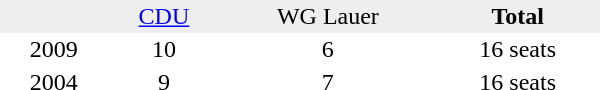<table border="0" cellpadding="2" cellspacing="0" width="400">
<tr bgcolor="#eeeeee" align="center">
<td></td>
<td><a href='#'>CDU</a></td>
<td>WG Lauer</td>
<td><strong>Total</strong></td>
</tr>
<tr align="center">
<td>2009</td>
<td>10</td>
<td>6</td>
<td>16 seats</td>
</tr>
<tr align="center">
<td>2004</td>
<td>9</td>
<td>7</td>
<td>16 seats</td>
</tr>
</table>
